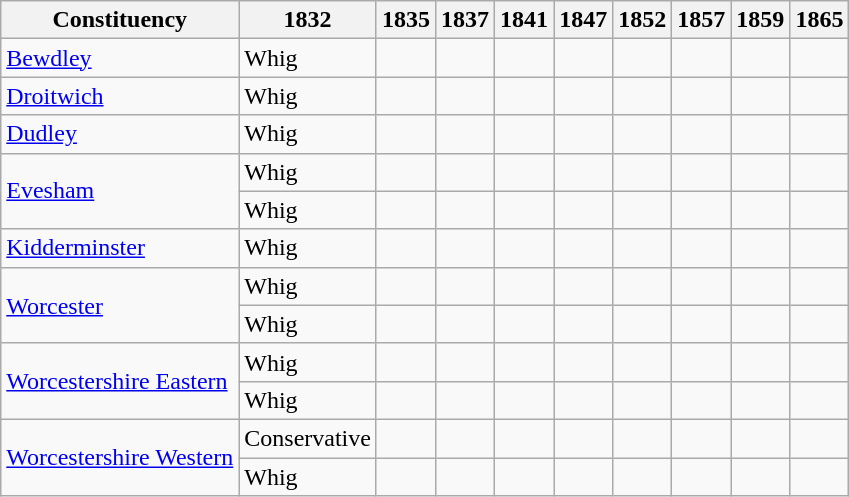<table class=wikitable sortable>
<tr>
<th>Constituency</th>
<th>1832</th>
<th>1835</th>
<th>1837</th>
<th>1841</th>
<th>1847</th>
<th>1852</th>
<th>1857</th>
<th>1859</th>
<th>1865</th>
</tr>
<tr>
<td><a href='#'>Bewdley</a></td>
<td bgcolor=>Whig</td>
<td></td>
<td></td>
<td></td>
<td></td>
<td></td>
<td></td>
<td></td>
<td></td>
</tr>
<tr>
<td><a href='#'>Droitwich</a></td>
<td bgcolor=>Whig</td>
<td></td>
<td></td>
<td></td>
<td></td>
<td></td>
<td></td>
<td></td>
<td></td>
</tr>
<tr>
<td><a href='#'>Dudley</a></td>
<td bgcolor=>Whig</td>
<td></td>
<td></td>
<td></td>
<td></td>
<td></td>
<td></td>
<td></td>
<td></td>
</tr>
<tr>
<td rowspan=2><a href='#'>Evesham</a></td>
<td bgcolor=>Whig</td>
<td></td>
<td></td>
<td></td>
<td></td>
<td></td>
<td></td>
<td></td>
<td></td>
</tr>
<tr>
<td bgcolor=>Whig</td>
<td></td>
<td></td>
<td></td>
<td></td>
<td></td>
<td></td>
<td></td>
<td></td>
</tr>
<tr>
<td><a href='#'>Kidderminster</a></td>
<td bgcolor=>Whig</td>
<td></td>
<td></td>
<td></td>
<td></td>
<td></td>
<td></td>
<td></td>
<td></td>
</tr>
<tr>
<td rowspan=2><a href='#'>Worcester</a></td>
<td bgcolor=>Whig</td>
<td></td>
<td></td>
<td></td>
<td></td>
<td></td>
<td></td>
<td></td>
<td></td>
</tr>
<tr>
<td bgcolor=>Whig</td>
<td></td>
<td></td>
<td></td>
<td></td>
<td></td>
<td></td>
<td></td>
<td></td>
</tr>
<tr>
<td rowspan=2><a href='#'>Worcestershire Eastern</a></td>
<td bgcolor=>Whig</td>
<td></td>
<td></td>
<td></td>
<td></td>
<td></td>
<td></td>
<td></td>
<td></td>
</tr>
<tr>
<td bgcolor=>Whig</td>
<td></td>
<td></td>
<td></td>
<td></td>
<td></td>
<td></td>
<td></td>
<td></td>
</tr>
<tr>
<td rowspan=2><a href='#'>Worcestershire Western</a></td>
<td bgcolor=>Conservative</td>
<td></td>
<td></td>
<td></td>
<td></td>
<td></td>
<td></td>
<td></td>
<td></td>
</tr>
<tr>
<td bgcolor=>Whig</td>
<td></td>
<td></td>
<td></td>
<td></td>
<td></td>
<td></td>
<td></td>
<td></td>
</tr>
</table>
